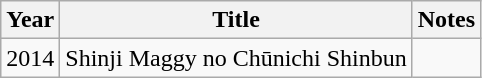<table class="wikitable">
<tr>
<th>Year</th>
<th>Title</th>
<th>Notes</th>
</tr>
<tr>
<td>2014</td>
<td Chūnichi Shinbun Hotto Web>Shinji Maggy no Chūnichi Shinbun</td>
<td></td>
</tr>
</table>
